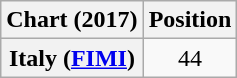<table class="wikitable sortable plainrowheaders" style="Text-align:center">
<tr>
<th scope="col">Chart (2017)</th>
<th scope="col">Position</th>
</tr>
<tr>
<th scope="row">Italy (<a href='#'>FIMI</a>)</th>
<td>44</td>
</tr>
</table>
